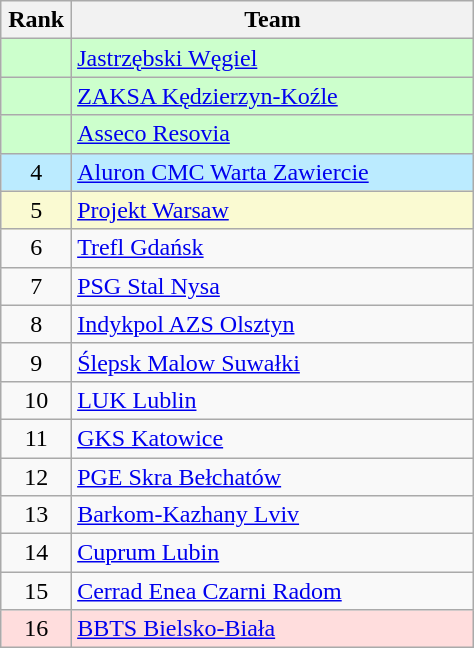<table class="wikitable" style="white-space: nowrap; width:25%">
<tr>
<th width=15%>Rank</th>
<th>Team</th>
</tr>
<tr bgcolor=#CCFFCC>
<td style="text-align:center;"></td>
<td><a href='#'>Jastrzębski Węgiel</a></td>
</tr>
<tr bgcolor=#CCFFCC>
<td style="text-align:center;"></td>
<td><a href='#'>ZAKSA Kędzierzyn-Koźle</a></td>
</tr>
<tr bgcolor=#CCFFCC>
<td style="text-align:center;"></td>
<td><a href='#'>Asseco Resovia</a></td>
</tr>
<tr bgcolor=#BBEBFF>
<td style="text-align:center;">4</td>
<td><a href='#'>Aluron CMC Warta Zawiercie</a></td>
</tr>
<tr bgcolor=#FAFAD2>
<td style="text-align:center;">5</td>
<td><a href='#'>Projekt Warsaw</a></td>
</tr>
<tr>
<td style="text-align:center;">6</td>
<td><a href='#'>Trefl Gdańsk</a></td>
</tr>
<tr>
<td style="text-align:center;">7</td>
<td><a href='#'>PSG Stal Nysa</a></td>
</tr>
<tr>
<td style="text-align:center;">8</td>
<td><a href='#'>Indykpol AZS Olsztyn</a></td>
</tr>
<tr>
<td style="text-align:center;">9</td>
<td><a href='#'>Ślepsk Malow Suwałki</a></td>
</tr>
<tr>
<td style="text-align:center;">10</td>
<td><a href='#'>LUK Lublin</a></td>
</tr>
<tr>
<td style="text-align:center;">11</td>
<td><a href='#'>GKS Katowice</a></td>
</tr>
<tr>
<td style="text-align:center;">12</td>
<td><a href='#'>PGE Skra Bełchatów</a></td>
</tr>
<tr>
<td style="text-align:center;">13</td>
<td><a href='#'>Barkom-Kazhany Lviv</a></td>
</tr>
<tr>
<td style="text-align:center;">14</td>
<td><a href='#'>Cuprum Lubin</a></td>
</tr>
<tr>
<td style="text-align:center;">15</td>
<td><a href='#'>Cerrad Enea Czarni Radom</a></td>
</tr>
<tr bgcolor=#FFDDDD>
<td style="text-align:center;">16</td>
<td><a href='#'>BBTS Bielsko-Biała</a></td>
</tr>
</table>
